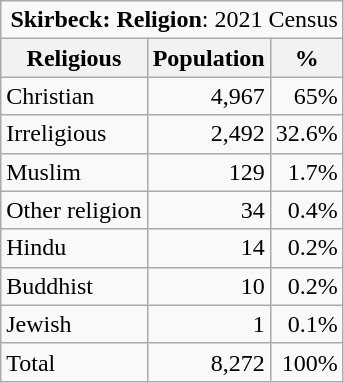<table class="wikitable">
<tr>
<td colspan="14" style="text-align:right;"><strong>Skirbeck: Religion</strong>: 2021 Census</td>
</tr>
<tr>
<th>Religious</th>
<th>Population</th>
<th>%</th>
</tr>
<tr>
<td>Christian</td>
<td style="text-align:right;">4,967</td>
<td style="text-align:right;">65%</td>
</tr>
<tr>
<td>Irreligious</td>
<td style="text-align:right;">2,492</td>
<td style="text-align:right;">32.6%</td>
</tr>
<tr>
<td>Muslim</td>
<td style="text-align:right;">129</td>
<td style="text-align:right;">1.7%</td>
</tr>
<tr>
<td>Other religion</td>
<td style="text-align:right;">34</td>
<td style="text-align:right;">0.4%</td>
</tr>
<tr>
<td>Hindu</td>
<td style="text-align:right;">14</td>
<td style="text-align:right;">0.2%</td>
</tr>
<tr>
<td>Buddhist</td>
<td style="text-align:right;">10</td>
<td style="text-align:right;">0.2%</td>
</tr>
<tr>
<td>Jewish</td>
<td style="text-align:right;">1</td>
<td style="text-align:right;">0.1%</td>
</tr>
<tr>
<td>Total</td>
<td style="text-align:right;">8,272</td>
<td style="text-align:right;">100%</td>
</tr>
</table>
